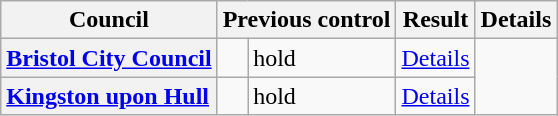<table class="wikitable sortable" border="1">
<tr>
<th scope="col">Council</th>
<th colspan=2>Previous control</th>
<th colspan=2>Result</th>
<th class="unsortable" scope="col">Details</th>
</tr>
<tr>
<th scope="row" style="text-align: left;"><a href='#'>Bristol City Council</a></th>
<td></td>
<td> hold</td>
<td><a href='#'>Details</a></td>
</tr>
<tr>
<th scope="row" style="text-align: left;"><a href='#'>Kingston upon Hull</a></th>
<td></td>
<td> hold</td>
<td><a href='#'>Details</a></td>
</tr>
</table>
